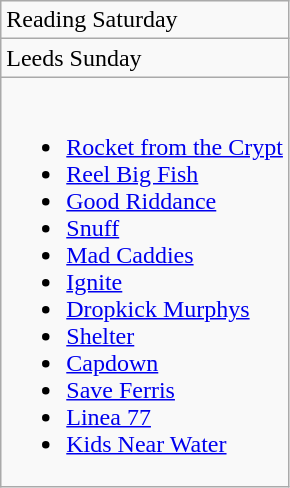<table class="wikitable">
<tr>
<td>Reading Saturday</td>
</tr>
<tr>
<td>Leeds Sunday</td>
</tr>
<tr>
<td><br><ul><li><a href='#'>Rocket from the Crypt</a></li><li><a href='#'>Reel Big Fish</a></li><li><a href='#'>Good Riddance</a></li><li><a href='#'>Snuff</a></li><li><a href='#'>Mad Caddies</a></li><li><a href='#'>Ignite</a></li><li><a href='#'>Dropkick Murphys</a></li><li><a href='#'>Shelter</a></li><li><a href='#'>Capdown</a></li><li><a href='#'>Save Ferris</a></li><li><a href='#'>Linea 77</a></li><li><a href='#'>Kids Near Water</a></li></ul></td>
</tr>
</table>
